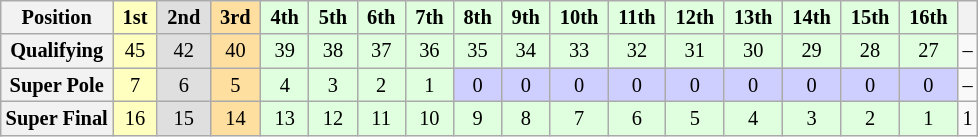<table class="wikitable" style="font-size:85%; text-align:center">
<tr>
<th>Position</th>
<td style="background:#ffffbf;"> <strong>1st</strong> </td>
<td style="background:#dfdfdf;"> <strong>2nd</strong> </td>
<td style="background:#ffdf9f;"> <strong>3rd</strong> </td>
<td style="background:#dfffdf;"> <strong>4th</strong> </td>
<td style="background:#dfffdf;"> <strong>5th</strong> </td>
<td style="background:#dfffdf;"> <strong>6th</strong> </td>
<td style="background:#dfffdf;"> <strong>7th</strong> </td>
<td style="background:#dfffdf;"> <strong>8th</strong> </td>
<td style="background:#dfffdf;"> <strong>9th</strong> </td>
<td style="background:#dfffdf;"> <strong>10th</strong> </td>
<td style="background:#dfffdf;"> <strong>11th</strong> </td>
<td style="background:#dfffdf;"> <strong>12th</strong> </td>
<td style="background:#dfffdf;"> <strong>13th</strong> </td>
<td style="background:#dfffdf;"> <strong>14th</strong> </td>
<td style="background:#dfffdf;"> <strong>15th</strong> </td>
<td style="background:#dfffdf;"> <strong>16th</strong> </td>
<th></th>
</tr>
<tr>
<th>Qualifying</th>
<td style="background:#ffffbf;">45</td>
<td style="background:#dfdfdf;">42</td>
<td style="background:#ffdf9f;">40</td>
<td style="background:#dfffdf;">39</td>
<td style="background:#dfffdf;">38</td>
<td style="background:#dfffdf;">37</td>
<td style="background:#dfffdf;">36</td>
<td style="background:#dfffdf;">35</td>
<td style="background:#dfffdf;">34</td>
<td style="background:#dfffdf;">33</td>
<td style="background:#dfffdf;">32</td>
<td style="background:#dfffdf;">31</td>
<td style="background:#dfffdf;">30</td>
<td style="background:#dfffdf;">29</td>
<td style="background:#dfffdf;">28</td>
<td style="background:#dfffdf;">27</td>
<td>–</td>
</tr>
<tr>
<th>Super Pole</th>
<td style="background:#ffffbf;">7</td>
<td style="background:#dfdfdf;">6</td>
<td style="background:#ffdf9f;">5</td>
<td style="background:#dfffdf;">4</td>
<td style="background:#dfffdf;">3</td>
<td style="background:#dfffdf;">2</td>
<td style="background:#dfffdf;">1</td>
<td style="background:#cfcfff;">0</td>
<td style="background:#cfcfff;">0</td>
<td style="background:#cfcfff;">0</td>
<td style="background:#cfcfff;">0</td>
<td style="background:#cfcfff;">0</td>
<td style="background:#cfcfff;">0</td>
<td style="background:#cfcfff;">0</td>
<td style="background:#cfcfff;">0</td>
<td style="background:#cfcfff;">0</td>
<td>–</td>
</tr>
<tr>
<th>Super Final</th>
<td style="background:#ffffbf;">16</td>
<td style="background:#dfdfdf;">15</td>
<td style="background:#ffdf9f;">14</td>
<td style="background:#dfffdf;">13</td>
<td style="background:#dfffdf;">12</td>
<td style="background:#dfffdf;">11</td>
<td style="background:#dfffdf;">10</td>
<td style="background:#dfffdf;">9</td>
<td style="background:#dfffdf;">8</td>
<td style="background:#dfffdf;">7</td>
<td style="background:#dfffdf;">6</td>
<td style="background:#dfffdf;">5</td>
<td style="background:#dfffdf;">4</td>
<td style="background:#dfffdf;">3</td>
<td style="background:#dfffdf;">2</td>
<td style="background:#dfffdf;">1</td>
<td>1</td>
</tr>
</table>
